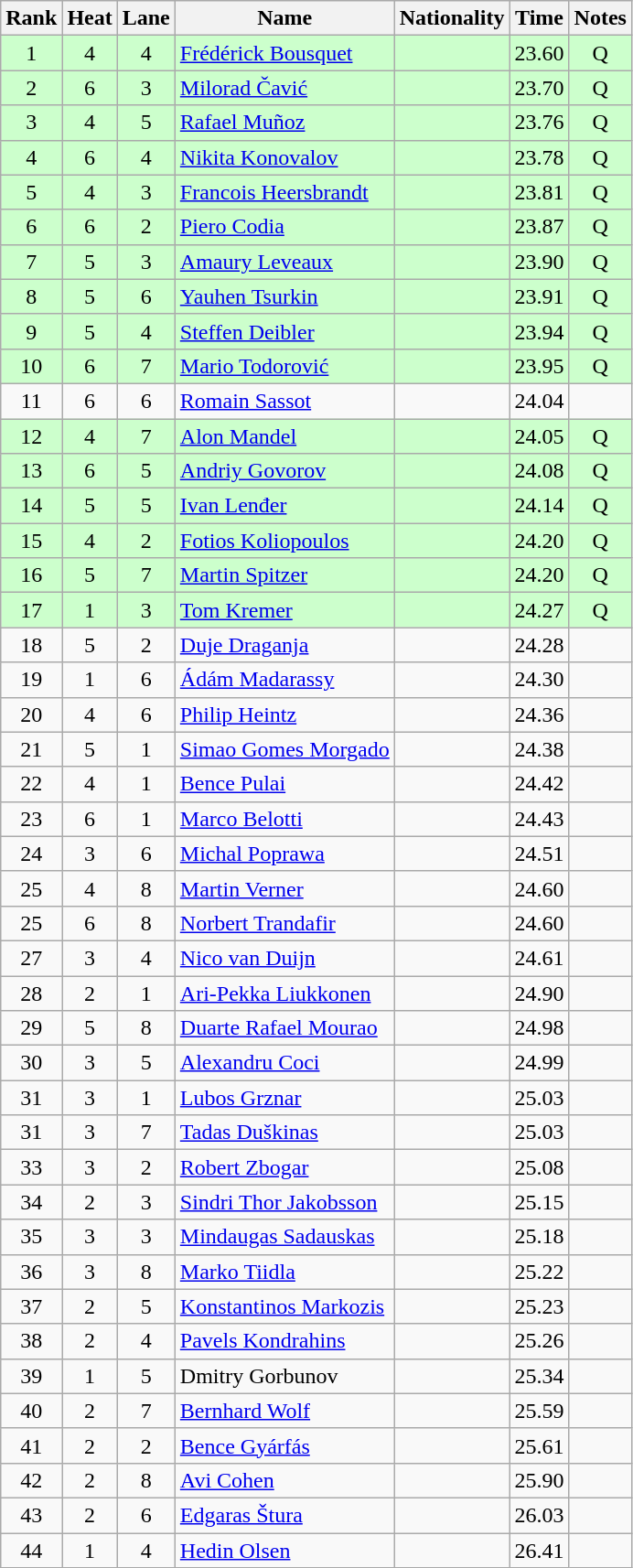<table class="wikitable sortable" style="text-align:center">
<tr>
<th>Rank</th>
<th>Heat</th>
<th>Lane</th>
<th>Name</th>
<th>Nationality</th>
<th>Time</th>
<th>Notes</th>
</tr>
<tr bgcolor=ccffcc>
<td>1</td>
<td>4</td>
<td>4</td>
<td align=left><a href='#'>Frédérick Bousquet</a></td>
<td align=left></td>
<td>23.60</td>
<td>Q</td>
</tr>
<tr bgcolor=ccffcc>
<td>2</td>
<td>6</td>
<td>3</td>
<td align=left><a href='#'>Milorad Čavić</a></td>
<td align=left></td>
<td>23.70</td>
<td>Q</td>
</tr>
<tr bgcolor=ccffcc>
<td>3</td>
<td>4</td>
<td>5</td>
<td align=left><a href='#'>Rafael Muñoz</a></td>
<td align=left></td>
<td>23.76</td>
<td>Q</td>
</tr>
<tr bgcolor=ccffcc>
<td>4</td>
<td>6</td>
<td>4</td>
<td align=left><a href='#'>Nikita Konovalov</a></td>
<td align=left></td>
<td>23.78</td>
<td>Q</td>
</tr>
<tr bgcolor=ccffcc>
<td>5</td>
<td>4</td>
<td>3</td>
<td align=left><a href='#'>Francois Heersbrandt</a></td>
<td align=left></td>
<td>23.81</td>
<td>Q</td>
</tr>
<tr bgcolor=ccffcc>
<td>6</td>
<td>6</td>
<td>2</td>
<td align=left><a href='#'>Piero Codia</a></td>
<td align=left></td>
<td>23.87</td>
<td>Q</td>
</tr>
<tr bgcolor=ccffcc>
<td>7</td>
<td>5</td>
<td>3</td>
<td align=left><a href='#'>Amaury Leveaux</a></td>
<td align=left></td>
<td>23.90</td>
<td>Q</td>
</tr>
<tr bgcolor=ccffcc>
<td>8</td>
<td>5</td>
<td>6</td>
<td align=left><a href='#'>Yauhen Tsurkin</a></td>
<td align=left></td>
<td>23.91</td>
<td>Q</td>
</tr>
<tr bgcolor=ccffcc>
<td>9</td>
<td>5</td>
<td>4</td>
<td align=left><a href='#'>Steffen Deibler</a></td>
<td align=left></td>
<td>23.94</td>
<td>Q</td>
</tr>
<tr bgcolor=ccffcc>
<td>10</td>
<td>6</td>
<td>7</td>
<td align=left><a href='#'>Mario Todorović</a></td>
<td align=left></td>
<td>23.95</td>
<td>Q</td>
</tr>
<tr>
<td>11</td>
<td>6</td>
<td>6</td>
<td align=left><a href='#'>Romain Sassot</a></td>
<td align=left></td>
<td>24.04</td>
<td></td>
</tr>
<tr bgcolor=ccffcc>
<td>12</td>
<td>4</td>
<td>7</td>
<td align=left><a href='#'>Alon Mandel</a></td>
<td align=left></td>
<td>24.05</td>
<td>Q</td>
</tr>
<tr bgcolor=ccffcc>
<td>13</td>
<td>6</td>
<td>5</td>
<td align=left><a href='#'>Andriy Govorov</a></td>
<td align=left></td>
<td>24.08</td>
<td>Q</td>
</tr>
<tr bgcolor=ccffcc>
<td>14</td>
<td>5</td>
<td>5</td>
<td align=left><a href='#'>Ivan Lenđer</a></td>
<td align=left></td>
<td>24.14</td>
<td>Q</td>
</tr>
<tr bgcolor=ccffcc>
<td>15</td>
<td>4</td>
<td>2</td>
<td align=left><a href='#'>Fotios Koliopoulos</a></td>
<td align=left></td>
<td>24.20</td>
<td>Q</td>
</tr>
<tr bgcolor=ccffcc>
<td>16</td>
<td>5</td>
<td>7</td>
<td align=left><a href='#'>Martin Spitzer</a></td>
<td align=left></td>
<td>24.20</td>
<td>Q</td>
</tr>
<tr bgcolor=ccffcc>
<td>17</td>
<td>1</td>
<td>3</td>
<td align=left><a href='#'>Tom Kremer</a></td>
<td align=left></td>
<td>24.27</td>
<td>Q</td>
</tr>
<tr>
<td>18</td>
<td>5</td>
<td>2</td>
<td align=left><a href='#'>Duje Draganja</a></td>
<td align=left></td>
<td>24.28</td>
<td></td>
</tr>
<tr>
<td>19</td>
<td>1</td>
<td>6</td>
<td align=left><a href='#'>Ádám Madarassy</a></td>
<td align=left></td>
<td>24.30</td>
<td></td>
</tr>
<tr>
<td>20</td>
<td>4</td>
<td>6</td>
<td align=left><a href='#'>Philip Heintz</a></td>
<td align=left></td>
<td>24.36</td>
<td></td>
</tr>
<tr>
<td>21</td>
<td>5</td>
<td>1</td>
<td align=left><a href='#'>Simao Gomes Morgado</a></td>
<td align=left></td>
<td>24.38</td>
<td></td>
</tr>
<tr>
<td>22</td>
<td>4</td>
<td>1</td>
<td align=left><a href='#'>Bence Pulai</a></td>
<td align=left></td>
<td>24.42</td>
<td></td>
</tr>
<tr>
<td>23</td>
<td>6</td>
<td>1</td>
<td align=left><a href='#'>Marco Belotti</a></td>
<td align=left></td>
<td>24.43</td>
<td></td>
</tr>
<tr>
<td>24</td>
<td>3</td>
<td>6</td>
<td align=left><a href='#'>Michal Poprawa</a></td>
<td align=left></td>
<td>24.51</td>
<td></td>
</tr>
<tr>
<td>25</td>
<td>4</td>
<td>8</td>
<td align=left><a href='#'>Martin Verner</a></td>
<td align=left></td>
<td>24.60</td>
<td></td>
</tr>
<tr>
<td>25</td>
<td>6</td>
<td>8</td>
<td align=left><a href='#'>Norbert Trandafir</a></td>
<td align=left></td>
<td>24.60</td>
<td></td>
</tr>
<tr>
<td>27</td>
<td>3</td>
<td>4</td>
<td align=left><a href='#'>Nico van Duijn</a></td>
<td align=left></td>
<td>24.61</td>
<td></td>
</tr>
<tr>
<td>28</td>
<td>2</td>
<td>1</td>
<td align=left><a href='#'>Ari-Pekka Liukkonen</a></td>
<td align=left></td>
<td>24.90</td>
<td></td>
</tr>
<tr>
<td>29</td>
<td>5</td>
<td>8</td>
<td align=left><a href='#'>Duarte Rafael Mourao</a></td>
<td align=left></td>
<td>24.98</td>
<td></td>
</tr>
<tr>
<td>30</td>
<td>3</td>
<td>5</td>
<td align=left><a href='#'>Alexandru Coci</a></td>
<td align=left></td>
<td>24.99</td>
<td></td>
</tr>
<tr>
<td>31</td>
<td>3</td>
<td>1</td>
<td align=left><a href='#'>Lubos Grznar</a></td>
<td align=left></td>
<td>25.03</td>
<td></td>
</tr>
<tr>
<td>31</td>
<td>3</td>
<td>7</td>
<td align=left><a href='#'>Tadas Duškinas</a></td>
<td align=left></td>
<td>25.03</td>
<td></td>
</tr>
<tr>
<td>33</td>
<td>3</td>
<td>2</td>
<td align=left><a href='#'>Robert Zbogar</a></td>
<td align=left></td>
<td>25.08</td>
<td></td>
</tr>
<tr>
<td>34</td>
<td>2</td>
<td>3</td>
<td align=left><a href='#'>Sindri Thor Jakobsson</a></td>
<td align=left></td>
<td>25.15</td>
<td></td>
</tr>
<tr>
<td>35</td>
<td>3</td>
<td>3</td>
<td align=left><a href='#'>Mindaugas Sadauskas</a></td>
<td align=left></td>
<td>25.18</td>
<td></td>
</tr>
<tr>
<td>36</td>
<td>3</td>
<td>8</td>
<td align=left><a href='#'>Marko Tiidla</a></td>
<td align=left></td>
<td>25.22</td>
<td></td>
</tr>
<tr>
<td>37</td>
<td>2</td>
<td>5</td>
<td align=left><a href='#'>Konstantinos Markozis</a></td>
<td align=left></td>
<td>25.23</td>
<td></td>
</tr>
<tr>
<td>38</td>
<td>2</td>
<td>4</td>
<td align=left><a href='#'>Pavels Kondrahins</a></td>
<td align=left></td>
<td>25.26</td>
<td></td>
</tr>
<tr>
<td>39</td>
<td>1</td>
<td>5</td>
<td align=left>Dmitry Gorbunov</td>
<td align=left></td>
<td>25.34</td>
<td></td>
</tr>
<tr>
<td>40</td>
<td>2</td>
<td>7</td>
<td align=left><a href='#'>Bernhard Wolf</a></td>
<td align=left></td>
<td>25.59</td>
<td></td>
</tr>
<tr>
<td>41</td>
<td>2</td>
<td>2</td>
<td align=left><a href='#'>Bence Gyárfás</a></td>
<td align=left></td>
<td>25.61</td>
<td></td>
</tr>
<tr>
<td>42</td>
<td>2</td>
<td>8</td>
<td align=left><a href='#'>Avi Cohen</a></td>
<td align=left></td>
<td>25.90</td>
<td></td>
</tr>
<tr>
<td>43</td>
<td>2</td>
<td>6</td>
<td align=left><a href='#'>Edgaras Štura</a></td>
<td align=left></td>
<td>26.03</td>
<td></td>
</tr>
<tr>
<td>44</td>
<td>1</td>
<td>4</td>
<td align=left><a href='#'>Hedin Olsen</a></td>
<td align=left></td>
<td>26.41</td>
<td></td>
</tr>
</table>
